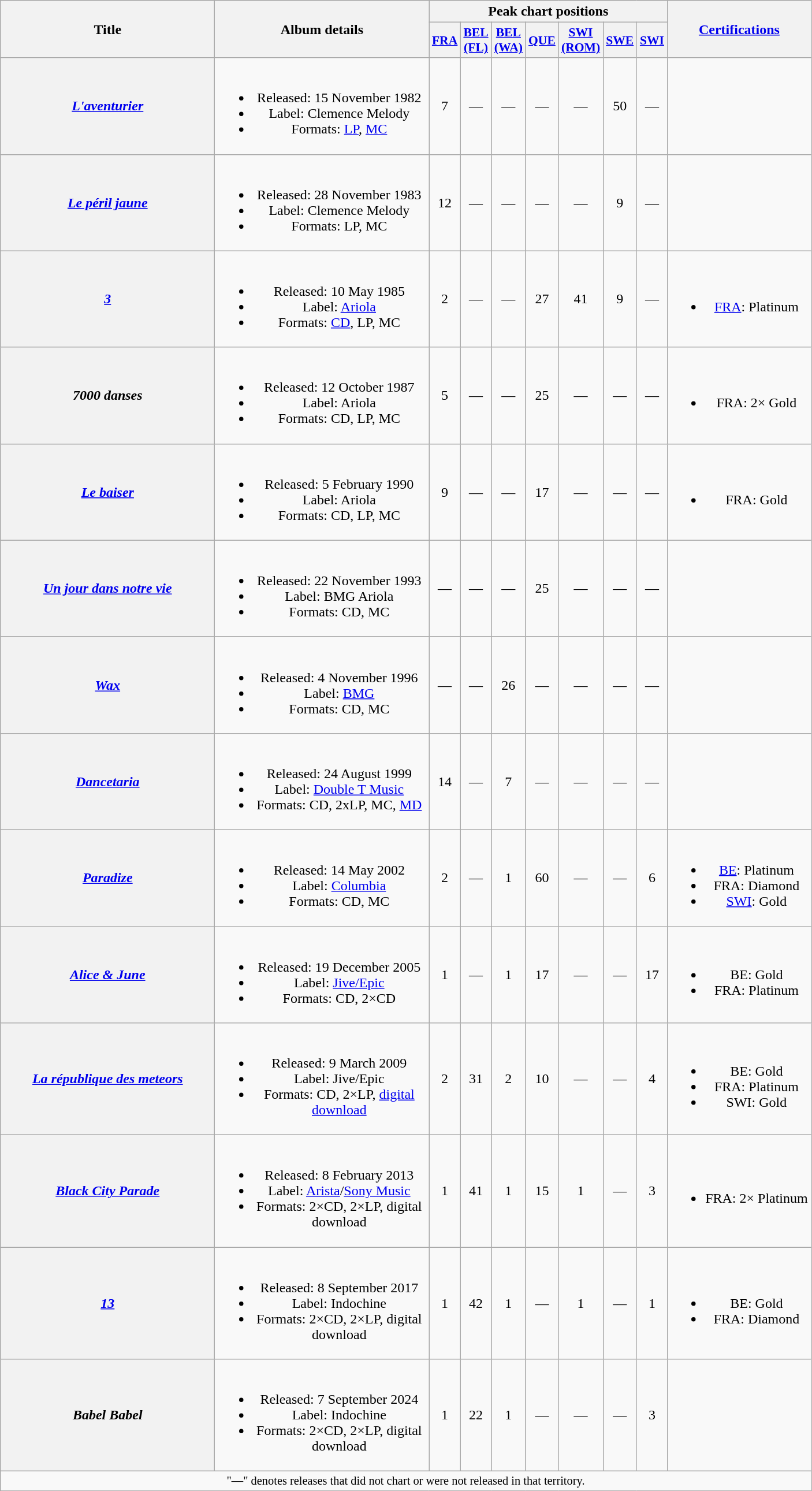<table class="wikitable plainrowheaders" style="text-align:center;">
<tr>
<th rowspan="2" scope="col" style="width:15em;">Title</th>
<th rowspan="2" scope="col" style="width:15em;">Album details</th>
<th colspan="7">Peak chart positions</th>
<th rowspan="2"><a href='#'>Certifications</a></th>
</tr>
<tr>
<th scope="col" style="width:2em;font-size:90%;"><a href='#'>FRA</a><br></th>
<th scope="col" style="width:2em;font-size:90%;"><a href='#'>BEL<br>(FL)</a><br></th>
<th scope="col" style="width:2em;font-size:90%;"><a href='#'>BEL<br>(WA)</a><br></th>
<th scope="col" style="width:2em;font-size:90%;"><a href='#'>QUE</a><br></th>
<th scope="col" style="width:2em;font-size:90%;"><a href='#'>SWI<br>(ROM)</a><br></th>
<th scope="col" style="width:2em;font-size:90%;"><a href='#'>SWE</a><br></th>
<th scope="col" style="width:2em;font-size:90%;"><a href='#'>SWI</a><br></th>
</tr>
<tr>
<th scope="row"><em><a href='#'>L'aventurier</a></em></th>
<td><br><ul><li>Released: 15 November 1982</li><li>Label: Clemence Melody</li><li>Formats: <a href='#'>LP</a>, <a href='#'>MC</a></li></ul></td>
<td>7</td>
<td>—</td>
<td>—</td>
<td>—</td>
<td>—</td>
<td>50</td>
<td>—</td>
<td></td>
</tr>
<tr>
<th scope="row"><em><a href='#'>Le péril jaune</a></em></th>
<td><br><ul><li>Released: 28 November 1983</li><li>Label: Clemence Melody</li><li>Formats: LP, MC</li></ul></td>
<td>12</td>
<td>—</td>
<td>—</td>
<td>—</td>
<td>—</td>
<td>9</td>
<td>—</td>
<td></td>
</tr>
<tr>
<th scope="row"><em><a href='#'>3</a></em></th>
<td><br><ul><li>Released: 10 May 1985</li><li>Label: <a href='#'>Ariola</a></li><li>Formats: <a href='#'>CD</a>, LP, MC</li></ul></td>
<td>2</td>
<td>—</td>
<td>—</td>
<td>27</td>
<td>41</td>
<td>9</td>
<td>—</td>
<td><br><ul><li><a href='#'>FRA</a>: Platinum</li></ul></td>
</tr>
<tr>
<th scope="row"><em>7000 danses</em></th>
<td><br><ul><li>Released: 12 October 1987</li><li>Label: Ariola</li><li>Formats: CD, LP, MC</li></ul></td>
<td>5</td>
<td>—</td>
<td>—</td>
<td>25</td>
<td>—</td>
<td>—</td>
<td>—</td>
<td><br><ul><li>FRA: 2× Gold</li></ul></td>
</tr>
<tr>
<th scope="row"><em><a href='#'>Le baiser</a></em></th>
<td><br><ul><li>Released: 5 February 1990</li><li>Label: Ariola</li><li>Formats: CD, LP, MC</li></ul></td>
<td>9</td>
<td>—</td>
<td>—</td>
<td>17</td>
<td>—</td>
<td>—</td>
<td>—</td>
<td><br><ul><li>FRA: Gold</li></ul></td>
</tr>
<tr>
<th scope="row"><em><a href='#'>Un jour dans notre vie</a></em></th>
<td><br><ul><li>Released: 22 November 1993</li><li>Label: BMG Ariola</li><li>Formats: CD, MC</li></ul></td>
<td>—</td>
<td>—</td>
<td>—</td>
<td>25</td>
<td>—</td>
<td>—</td>
<td>—</td>
<td></td>
</tr>
<tr>
<th scope="row"><em><a href='#'>Wax</a></em></th>
<td><br><ul><li>Released: 4 November 1996</li><li>Label: <a href='#'>BMG</a></li><li>Formats: CD, MC</li></ul></td>
<td>—</td>
<td>—</td>
<td>26</td>
<td>—</td>
<td>—</td>
<td>—</td>
<td>—</td>
<td></td>
</tr>
<tr>
<th scope="row"><em><a href='#'>Dancetaria</a></em></th>
<td><br><ul><li>Released: 24 August 1999</li><li>Label: <a href='#'>Double T Music</a></li><li>Formats: CD, 2xLP, MC, <a href='#'>MD</a></li></ul></td>
<td>14</td>
<td>—</td>
<td>7</td>
<td>—</td>
<td>—</td>
<td>—</td>
<td>—</td>
<td></td>
</tr>
<tr>
<th scope="row"><em><a href='#'>Paradize</a></em></th>
<td><br><ul><li>Released: 14 May 2002</li><li>Label: <a href='#'>Columbia</a></li><li>Formats: CD, MC</li></ul></td>
<td>2</td>
<td>—</td>
<td>1</td>
<td>60</td>
<td>—</td>
<td>—</td>
<td>6</td>
<td><br><ul><li><a href='#'>BE</a>: Platinum</li><li>FRA: Diamond</li><li><a href='#'>SWI</a>: Gold</li></ul></td>
</tr>
<tr>
<th scope="row"><em><a href='#'>Alice & June</a></em></th>
<td><br><ul><li>Released: 19 December 2005</li><li>Label: <a href='#'>Jive/Epic</a></li><li>Formats: CD, 2×CD</li></ul></td>
<td>1</td>
<td>—</td>
<td>1</td>
<td>17</td>
<td>—</td>
<td>—</td>
<td>17</td>
<td><br><ul><li>BE: Gold</li><li>FRA: Platinum</li></ul></td>
</tr>
<tr>
<th scope="row"><em><a href='#'>La république des meteors</a></em></th>
<td><br><ul><li>Released: 9 March 2009</li><li>Label: Jive/Epic</li><li>Formats: CD, 2×LP, <a href='#'>digital download</a></li></ul></td>
<td>2</td>
<td>31</td>
<td>2</td>
<td>10</td>
<td>—</td>
<td>—</td>
<td>4</td>
<td><br><ul><li>BE: Gold</li><li>FRA: Platinum</li><li>SWI: Gold</li></ul></td>
</tr>
<tr>
<th scope="row"><em><a href='#'>Black City Parade</a></em></th>
<td><br><ul><li>Released: 8 February 2013</li><li>Label: <a href='#'>Arista</a>/<a href='#'>Sony Music</a></li><li>Formats: 2×CD, 2×LP, digital download</li></ul></td>
<td>1</td>
<td>41</td>
<td>1</td>
<td>15</td>
<td>1</td>
<td>—</td>
<td>3</td>
<td><br><ul><li>FRA: 2× Platinum</li></ul></td>
</tr>
<tr>
<th scope="row"><em><a href='#'>13</a></em></th>
<td><br><ul><li>Released: 8 September 2017</li><li>Label: Indochine</li><li>Formats: 2×CD, 2×LP, digital download</li></ul></td>
<td>1</td>
<td>42</td>
<td>1</td>
<td>—</td>
<td>1</td>
<td>—</td>
<td>1</td>
<td><br><ul><li>BE: Gold</li><li>FRA: Diamond</li></ul></td>
</tr>
<tr>
<th scope="row"><em>Babel Babel</em></th>
<td><br><ul><li>Released: 7 September 2024</li><li>Label: Indochine</li><li>Formats: 2×CD, 2×LP, digital download</li></ul></td>
<td>1<br></td>
<td>22</td>
<td>1</td>
<td>—</td>
<td>—</td>
<td>—</td>
<td>3</td>
<td></td>
</tr>
<tr>
<td colspan="10" style="font-size:85%">"—" denotes releases that did not chart or were not released in that territory.</td>
</tr>
</table>
